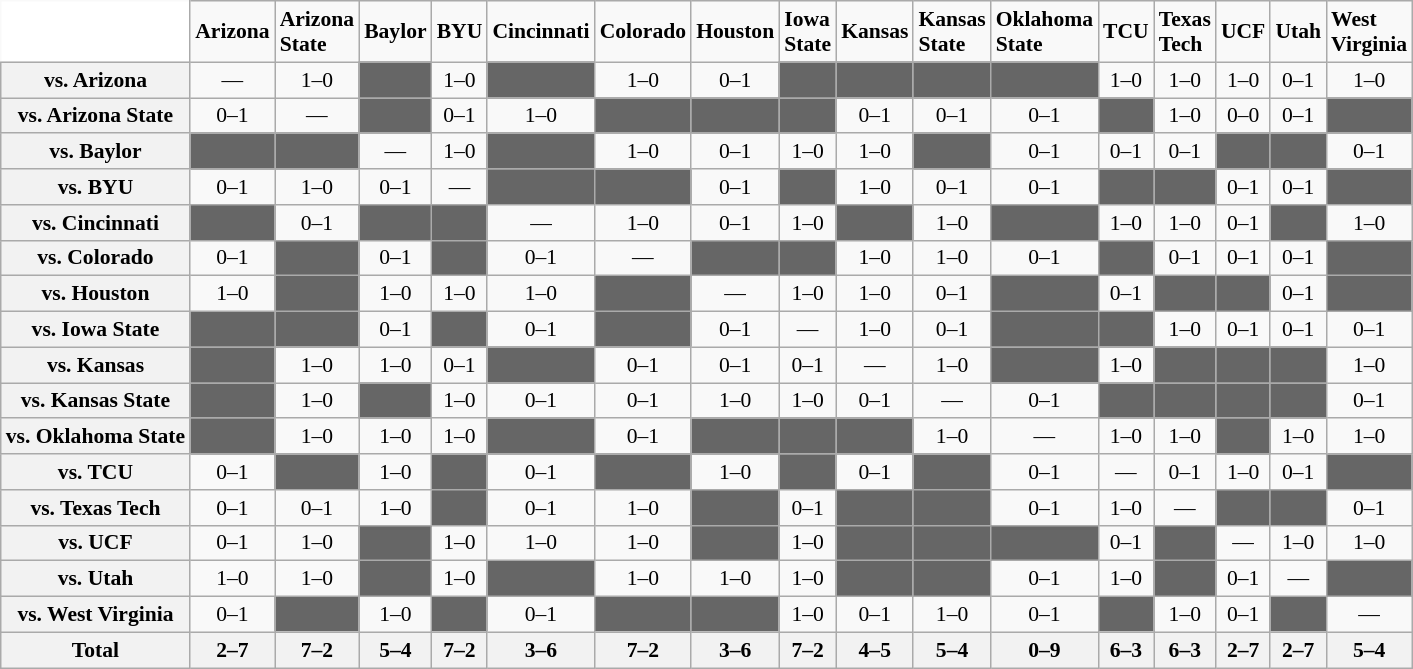<table class="wikitable" style="white-space:nowrap;font-size:90%;">
<tr>
<th colspan=1 style="background:white; border-top-style:hidden; border-left-style:hidden;"   width=110> </th>
<td><strong>Arizona</strong></td>
<td><strong>Arizona<br>State</strong></td>
<td><strong>Baylor</strong></td>
<td><strong>BYU</strong></td>
<td><strong>Cincinnati</strong></td>
<td><strong>Colorado</strong></td>
<td><strong>Houston</strong></td>
<td><strong>Iowa<br>State</strong></td>
<td><strong>Kansas</strong></td>
<td><strong>Kansas<br>State</strong></td>
<td><strong>Oklahoma<br>State</strong></td>
<td><strong>TCU</strong></td>
<td><strong>Texas<br>Tech</strong></td>
<td><strong>UCF</strong></td>
<td><strong>Utah</strong></td>
<td><strong>West<br>Virginia</strong></td>
</tr>
<tr style="text-align:center;">
<th>vs. Arizona</th>
<td>—</td>
<td>1–0</td>
<td style="background:#666666;"></td>
<td>1–0</td>
<td style="background:#666666;"></td>
<td>1–0</td>
<td>0–1</td>
<td style="background:#666666;"></td>
<td style="background:#666666;"></td>
<td style="background:#666666;"></td>
<td style="background:#666666;"></td>
<td>1–0</td>
<td>1–0</td>
<td>1–0</td>
<td>0–1</td>
<td>1–0</td>
</tr>
<tr style="text-align:center;">
<th>vs. Arizona State</th>
<td>0–1</td>
<td>—</td>
<td style="background:#666666;"></td>
<td>0–1</td>
<td>1–0</td>
<td style="background:#666666;"></td>
<td style="background:#666666;"></td>
<td style="background:#666666;"></td>
<td>0–1</td>
<td>0–1</td>
<td>0–1</td>
<td style="background:#666666;"></td>
<td>1–0</td>
<td>0–0</td>
<td>0–1</td>
<td style="background:#666666;"></td>
</tr>
<tr style="text-align:center;">
<th>vs. Baylor</th>
<td style="background:#666666;"></td>
<td style="background:#666666;"></td>
<td>—</td>
<td>1–0</td>
<td style="background:#666666;"></td>
<td>1–0</td>
<td>0–1</td>
<td>1–0</td>
<td>1–0</td>
<td style="background:#666666;"></td>
<td>0–1</td>
<td>0–1</td>
<td>0–1</td>
<td style="background:#666666;"></td>
<td style="background:#666666;"></td>
<td>0–1</td>
</tr>
<tr style="text-align:center;">
<th>vs. BYU</th>
<td>0–1</td>
<td>1–0</td>
<td>0–1</td>
<td>—</td>
<td style="background:#666666;"></td>
<td style="background:#666666;"></td>
<td>0–1</td>
<td style="background:#666666;"></td>
<td>1–0</td>
<td>0–1</td>
<td>0–1</td>
<td style="background:#666666;"></td>
<td style="background:#666666;"></td>
<td>0–1</td>
<td>0–1</td>
<td style="background:#666666;"></td>
</tr>
<tr style="text-align:center;">
<th>vs. Cincinnati</th>
<td style="background:#666666;"></td>
<td>0–1</td>
<td style="background:#666666;"></td>
<td style="background:#666666;"></td>
<td>—</td>
<td>1–0</td>
<td>0–1</td>
<td>1–0</td>
<td style="background:#666666;"></td>
<td>1–0</td>
<td style="background:#666666;"></td>
<td>1–0</td>
<td>1–0</td>
<td>0–1</td>
<td style="background:#666666;"></td>
<td>1–0</td>
</tr>
<tr style="text-align:center;">
<th>vs. Colorado</th>
<td>0–1</td>
<td style="background:#666666;"></td>
<td>0–1</td>
<td style="background:#666666;"></td>
<td>0–1</td>
<td>—</td>
<td style="background:#666666;"></td>
<td style="background:#666666;"></td>
<td>1–0</td>
<td>1–0</td>
<td>0–1</td>
<td style="background:#666666;"></td>
<td>0–1</td>
<td>0–1</td>
<td>0–1</td>
<td style="background:#666666;"></td>
</tr>
<tr style="text-align:center;">
<th>vs. Houston</th>
<td>1–0</td>
<td style="background:#666666;"></td>
<td>1–0</td>
<td>1–0</td>
<td>1–0</td>
<td style="background:#666666;"></td>
<td>—</td>
<td>1–0</td>
<td>1–0</td>
<td>0–1</td>
<td style="background:#666666;"></td>
<td>0–1</td>
<td style="background:#666666;"></td>
<td style="background:#666666;"></td>
<td>0–1</td>
<td style="background:#666666;"></td>
</tr>
<tr style="text-align:center;">
<th>vs. Iowa State</th>
<td style="background:#666666;"></td>
<td style="background:#666666;"></td>
<td>0–1</td>
<td style="background:#666666;"></td>
<td>0–1</td>
<td style="background:#666666;"></td>
<td>0–1</td>
<td>—</td>
<td>1–0</td>
<td>0–1</td>
<td style="background:#666666;"></td>
<td style="background:#666666;"></td>
<td>1–0</td>
<td>0–1</td>
<td>0–1</td>
<td>0–1</td>
</tr>
<tr style="text-align:center;">
<th>vs. Kansas</th>
<td style="background:#666666;"></td>
<td>1–0</td>
<td>1–0</td>
<td>0–1</td>
<td style="background:#666666;"></td>
<td>0–1</td>
<td>0–1</td>
<td>0–1</td>
<td>—</td>
<td>1–0</td>
<td style="background:#666666;"></td>
<td>1–0</td>
<td style="background:#666666;"></td>
<td style="background:#666666;"></td>
<td style="background:#666666;"></td>
<td>1–0</td>
</tr>
<tr style="text-align:center;">
<th>vs. Kansas State</th>
<td style="background:#666666;"></td>
<td>1–0</td>
<td style="background:#666666;"></td>
<td>1–0</td>
<td>0–1</td>
<td>0–1</td>
<td>1–0</td>
<td>1–0</td>
<td>0–1</td>
<td>—</td>
<td>0–1</td>
<td style="background:#666666;"></td>
<td style="background:#666666;"></td>
<td style="background:#666666;"></td>
<td style="background:#666666;"></td>
<td>0–1</td>
</tr>
<tr style="text-align:center;">
<th>vs. Oklahoma State</th>
<td style="background:#666666;"></td>
<td>1–0</td>
<td>1–0</td>
<td>1–0</td>
<td style="background:#666666;"></td>
<td>0–1</td>
<td style="background:#666666;"></td>
<td style="background:#666666;"></td>
<td style="background:#666666;"></td>
<td>1–0</td>
<td>—</td>
<td>1–0</td>
<td>1–0</td>
<td style="background:#666666;"></td>
<td>1–0</td>
<td>1–0</td>
</tr>
<tr style="text-align:center;">
<th>vs. TCU</th>
<td>0–1</td>
<td style="background:#666666;"></td>
<td>1–0</td>
<td style="background:#666666;"></td>
<td>0–1</td>
<td style="background:#666666;"></td>
<td>1–0</td>
<td style="background:#666666;"></td>
<td>0–1</td>
<td style="background:#666666;"></td>
<td>0–1</td>
<td>—</td>
<td>0–1</td>
<td>1–0</td>
<td>0–1</td>
<td style="background:#666666;"></td>
</tr>
<tr style="text-align:center;">
<th>vs. Texas Tech</th>
<td>0–1</td>
<td>0–1</td>
<td>1–0</td>
<td style="background:#666666;"></td>
<td>0–1</td>
<td>1–0</td>
<td style="background:#666666;"></td>
<td>0–1</td>
<td style="background:#666666;"></td>
<td style="background:#666666;"></td>
<td>0–1</td>
<td>1–0</td>
<td>—</td>
<td style="background:#666666;"></td>
<td style="background:#666666;"></td>
<td>0–1</td>
</tr>
<tr style="text-align:center;">
<th>vs. UCF</th>
<td>0–1</td>
<td>1–0</td>
<td style="background:#666666;"></td>
<td>1–0</td>
<td>1–0</td>
<td>1–0</td>
<td style="background:#666666;"></td>
<td>1–0</td>
<td style="background:#666666;"></td>
<td style="background:#666666;"></td>
<td style="background:#666666;"></td>
<td>0–1</td>
<td style="background:#666666;"></td>
<td>—</td>
<td>1–0</td>
<td>1–0</td>
</tr>
<tr style="text-align:center;">
<th>vs. Utah</th>
<td>1–0</td>
<td>1–0</td>
<td style="background:#666666;"></td>
<td>1–0</td>
<td style="background:#666666;"></td>
<td>1–0</td>
<td>1–0</td>
<td>1–0</td>
<td style="background:#666666;"></td>
<td style="background:#666666;"></td>
<td>0–1</td>
<td>1–0</td>
<td style="background:#666666;"></td>
<td>0–1</td>
<td>—</td>
<td style="background:#666666;"></td>
</tr>
<tr style="text-align:center;">
<th>vs. West Virginia</th>
<td>0–1</td>
<td style="background:#666666;"></td>
<td>1–0</td>
<td style="background:#666666;"></td>
<td>0–1</td>
<td style="background:#666666;"></td>
<td style="background:#666666;"></td>
<td>1–0</td>
<td>0–1</td>
<td>1–0</td>
<td>0–1</td>
<td style="background:#666666;"></td>
<td>1–0</td>
<td>0–1</td>
<td style="background:#666666;"></td>
<td>—<br></td>
</tr>
<tr style="text-align:center;">
<th>Total</th>
<th>2–7</th>
<th>7–2</th>
<th>5–4</th>
<th>7–2</th>
<th>3–6</th>
<th>7–2</th>
<th>3–6</th>
<th>7–2</th>
<th>4–5</th>
<th>5–4</th>
<th>0–9</th>
<th>6–3</th>
<th>6–3</th>
<th>2–7</th>
<th>2–7</th>
<th>5–4</th>
</tr>
</table>
